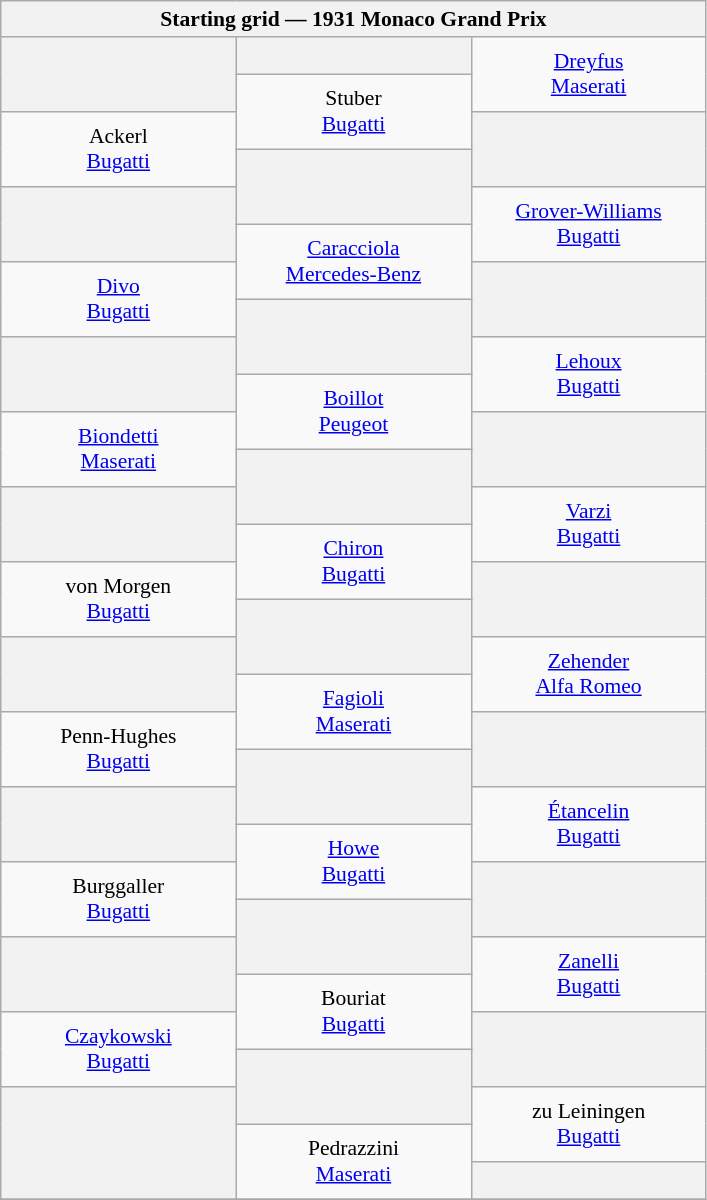<table class="wikitable" style="font-size: 90%;">
<tr>
<th colspan=3>Starting grid — 1931 Monaco Grand Prix</th>
</tr>
<tr align="center" style="height: 25px;">
<th rowspan=2 width=150px></th>
<th width=150px></th>
<td rowspan=2 width=150px> <a href='#'>Dreyfus</a><br><a href='#'>Maserati</a></td>
</tr>
<tr align="center" style="height: 25px;">
<td rowspan=2> Stuber<br><a href='#'>Bugatti</a></td>
</tr>
<tr align="center" style="height: 25px;">
<td rowspan=2> Ackerl<br><a href='#'>Bugatti</a></td>
<th rowspan=2></th>
</tr>
<tr style="height: 25px;">
<th rowspan=2></th>
</tr>
<tr align="center" style="height: 25px;">
<th rowspan=2></th>
<td rowspan=2> <a href='#'>Grover-Williams</a><br><a href='#'>Bugatti</a></td>
</tr>
<tr align="center" style="height: 25px;">
<td rowspan=2> <a href='#'>Caracciola</a><br><a href='#'>Mercedes-Benz</a></td>
</tr>
<tr align="center" style="height: 25px;">
<td rowspan=2> <a href='#'>Divo</a><br><a href='#'>Bugatti</a></td>
<th rowspan=2></th>
</tr>
<tr style="height: 25px;">
<th rowspan=2></th>
</tr>
<tr align="center" style="height: 25px;">
<th rowspan=2></th>
<td rowspan=2> <a href='#'>Lehoux</a><br><a href='#'>Bugatti</a></td>
</tr>
<tr align="center" style="height: 25px;">
<td rowspan=2> <a href='#'>Boillot</a><br><a href='#'>Peugeot</a></td>
</tr>
<tr align="center" style="height: 25px;">
<td rowspan=2> <a href='#'>Biondetti</a><br><a href='#'>Maserati</a></td>
<th rowspan=2></th>
</tr>
<tr style="height: 25px;">
<th rowspan=2></th>
</tr>
<tr align="center" style="height: 25px;">
<th rowspan=2></th>
<td rowspan=2> <a href='#'>Varzi</a><br><a href='#'>Bugatti</a></td>
</tr>
<tr align="center" style="height: 25px;">
<td rowspan=2> <a href='#'>Chiron</a><br><a href='#'>Bugatti</a></td>
</tr>
<tr align="center" style="height: 25px;">
<td rowspan=2> von Morgen<br><a href='#'>Bugatti</a></td>
<th rowspan=2></th>
</tr>
<tr style="height: 25px;">
<th rowspan=2></th>
</tr>
<tr align="center" style="height: 25px;">
<th rowspan=2></th>
<td rowspan=2> <a href='#'>Zehender</a><br><a href='#'>Alfa Romeo</a></td>
</tr>
<tr align="center" style="height: 25px;">
<td rowspan=2> <a href='#'>Fagioli</a><br><a href='#'>Maserati</a></td>
</tr>
<tr align="center" style="height: 25px;">
<td rowspan=2> Penn-Hughes<br><a href='#'>Bugatti</a></td>
<th rowspan=2></th>
</tr>
<tr style="height: 25px;">
<th rowspan=2></th>
</tr>
<tr align="center" style="height: 25px;">
<th rowspan=2></th>
<td rowspan=2> <a href='#'>Étancelin</a><br><a href='#'>Bugatti</a></td>
</tr>
<tr align="center" style="height: 25px;">
<td rowspan=2> <a href='#'>Howe</a><br><a href='#'>Bugatti</a></td>
</tr>
<tr align="center" style="height: 25px;">
<td rowspan=2> Burggaller<br><a href='#'>Bugatti</a></td>
<th rowspan=2></th>
</tr>
<tr style="height: 25px;">
<th rowspan=2></th>
</tr>
<tr align="center" style="height: 25px;">
<th rowspan=2></th>
<td rowspan=2> <a href='#'>Zanelli</a><br><a href='#'>Bugatti</a></td>
</tr>
<tr align="center" style="height: 25px;">
<td rowspan=2> Bouriat<br><a href='#'>Bugatti</a></td>
</tr>
<tr align="center" style="height: 25px;">
<td rowspan=2> <a href='#'>Czaykowski</a><br><a href='#'>Bugatti</a></td>
<th rowspan=2></th>
</tr>
<tr style="height: 25px;">
<th rowspan=2></th>
</tr>
<tr align="center" style="height: 25px;">
<th rowspan=3></th>
<td rowspan=2> zu Leiningen<br><a href='#'>Bugatti</a></td>
</tr>
<tr align="center" style="height: 25px;">
<td rowspan=2> Pedrazzini<br><a href='#'>Maserati</a></td>
</tr>
<tr align="center" style="height: 25px;">
<th></th>
</tr>
<tr>
</tr>
</table>
